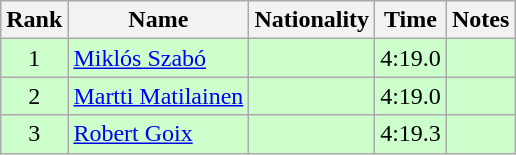<table class="wikitable sortable" style="text-align:center">
<tr>
<th>Rank</th>
<th>Name</th>
<th>Nationality</th>
<th>Time</th>
<th>Notes</th>
</tr>
<tr bgcolor=ccffcc>
<td>1</td>
<td align=left><a href='#'>Miklós Szabó</a></td>
<td align=left></td>
<td>4:19.0</td>
<td></td>
</tr>
<tr bgcolor=ccffcc>
<td>2</td>
<td align=left><a href='#'>Martti Matilainen</a></td>
<td align=left></td>
<td>4:19.0</td>
<td></td>
</tr>
<tr bgcolor=ccffcc>
<td>3</td>
<td align=left><a href='#'>Robert Goix</a></td>
<td align=left></td>
<td>4:19.3</td>
<td></td>
</tr>
</table>
